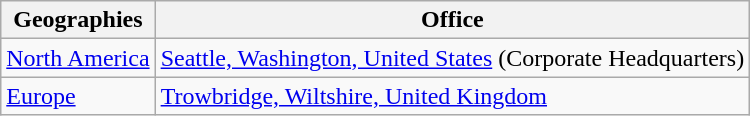<table class="wikitable">
<tr>
<th>Geographies</th>
<th>Office</th>
</tr>
<tr>
<td><a href='#'>North America</a></td>
<td><a href='#'>Seattle, Washington, United States</a> (Corporate Headquarters)</td>
</tr>
<tr>
<td><a href='#'>Europe</a></td>
<td><a href='#'>Trowbridge, Wiltshire, United Kingdom</a></td>
</tr>
</table>
